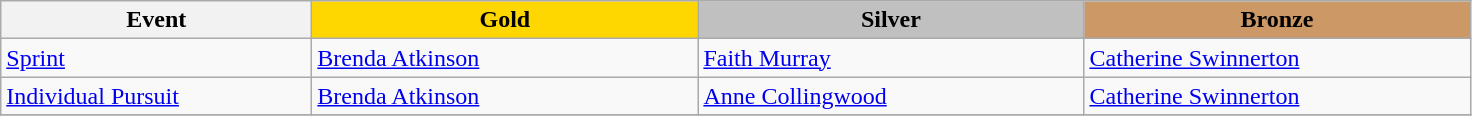<table class="wikitable" style="font-size: 100%">
<tr>
<th width=200>Event</th>
<th width=250 style="background-color: gold;">Gold</th>
<th width=250 style="background-color: silver;">Silver</th>
<th width=250 style="background-color: #cc9966;">Bronze</th>
</tr>
<tr>
<td><a href='#'>Sprint</a></td>
<td><a href='#'>Brenda Atkinson</a></td>
<td><a href='#'>Faith Murray</a></td>
<td><a href='#'>Catherine Swinnerton</a></td>
</tr>
<tr>
<td><a href='#'>Individual Pursuit</a></td>
<td><a href='#'>Brenda Atkinson</a></td>
<td><a href='#'>Anne Collingwood</a></td>
<td><a href='#'>Catherine Swinnerton</a></td>
</tr>
<tr>
</tr>
</table>
